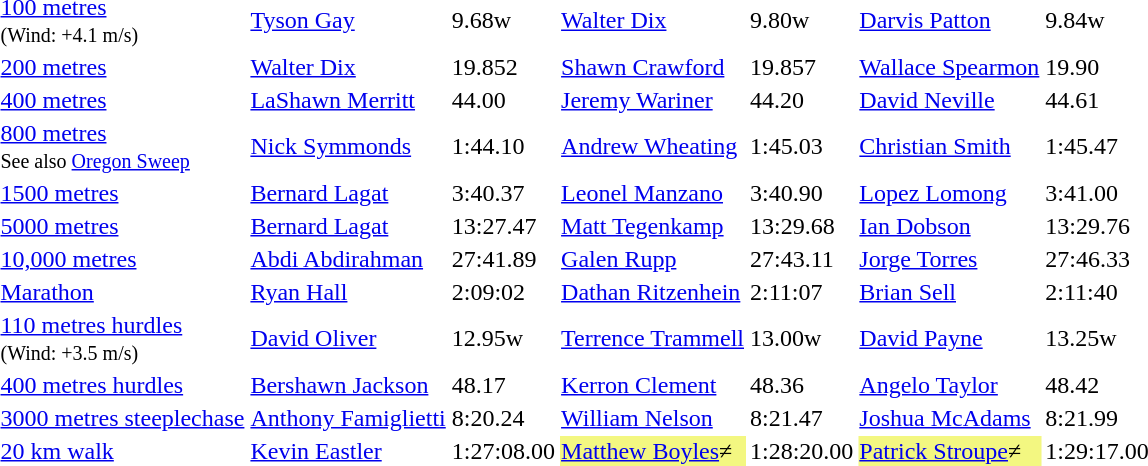<table>
<tr>
<td><a href='#'>100 metres</a><br><small>(Wind: +4.1 m/s)</small></td>
<td><a href='#'>Tyson Gay</a></td>
<td>9.68w</td>
<td><a href='#'>Walter Dix</a></td>
<td>9.80w</td>
<td><a href='#'>Darvis Patton</a></td>
<td>9.84w</td>
</tr>
<tr>
<td><a href='#'>200 metres</a></td>
<td><a href='#'>Walter Dix</a></td>
<td>19.852</td>
<td><a href='#'>Shawn Crawford</a></td>
<td>19.857</td>
<td><a href='#'>Wallace Spearmon</a></td>
<td>19.90</td>
</tr>
<tr>
<td><a href='#'>400 metres</a></td>
<td><a href='#'>LaShawn Merritt</a></td>
<td>44.00</td>
<td><a href='#'>Jeremy Wariner</a></td>
<td>44.20</td>
<td><a href='#'>David Neville</a></td>
<td>44.61</td>
</tr>
<tr>
<td><a href='#'>800 metres</a><br><small>See also <a href='#'>Oregon Sweep</a></small></td>
<td><a href='#'>Nick Symmonds</a></td>
<td>1:44.10</td>
<td><a href='#'>Andrew Wheating</a></td>
<td>1:45.03</td>
<td><a href='#'>Christian Smith</a></td>
<td>1:45.47</td>
</tr>
<tr>
<td><a href='#'>1500 metres</a></td>
<td><a href='#'>Bernard Lagat</a></td>
<td>3:40.37</td>
<td><a href='#'>Leonel Manzano</a></td>
<td>3:40.90</td>
<td><a href='#'>Lopez Lomong</a></td>
<td>3:41.00</td>
</tr>
<tr>
<td><a href='#'>5000 metres</a></td>
<td><a href='#'>Bernard Lagat</a></td>
<td>13:27.47</td>
<td><a href='#'>Matt Tegenkamp</a></td>
<td>13:29.68</td>
<td><a href='#'>Ian Dobson</a></td>
<td>13:29.76</td>
</tr>
<tr>
<td><a href='#'>10,000 metres</a></td>
<td><a href='#'>Abdi Abdirahman</a></td>
<td>27:41.89</td>
<td><a href='#'>Galen Rupp</a></td>
<td>27:43.11</td>
<td><a href='#'>Jorge Torres</a></td>
<td>27:46.33</td>
</tr>
<tr>
<td><a href='#'>Marathon</a></td>
<td><a href='#'>Ryan Hall</a></td>
<td>2:09:02</td>
<td><a href='#'>Dathan Ritzenhein</a></td>
<td>2:11:07</td>
<td><a href='#'>Brian Sell</a></td>
<td>2:11:40</td>
</tr>
<tr>
<td><a href='#'>110 metres hurdles</a><br><small>(Wind: +3.5 m/s)</small></td>
<td><a href='#'>David Oliver</a></td>
<td>12.95w</td>
<td><a href='#'>Terrence Trammell</a></td>
<td>13.00w</td>
<td><a href='#'>David Payne</a></td>
<td>13.25w</td>
</tr>
<tr>
<td><a href='#'>400 metres hurdles</a></td>
<td><a href='#'>Bershawn Jackson</a></td>
<td>48.17</td>
<td><a href='#'>Kerron Clement</a></td>
<td>48.36</td>
<td><a href='#'>Angelo Taylor</a></td>
<td>48.42</td>
</tr>
<tr>
<td><a href='#'>3000 metres steeplechase</a></td>
<td><a href='#'>Anthony Famiglietti</a></td>
<td>8:20.24</td>
<td><a href='#'>William Nelson</a></td>
<td>8:21.47</td>
<td><a href='#'>Joshua McAdams</a></td>
<td>8:21.99</td>
</tr>
<tr>
<td><a href='#'>20&nbsp;km walk</a></td>
<td><a href='#'>Kevin Eastler</a></td>
<td>1:27:08.00</td>
<td style="background:#f3f781;"><a href='#'>Matthew Boyles</a>≠</td>
<td>1:28:20.00</td>
<td style="background:#f3f781;"><a href='#'>Patrick Stroupe</a>≠</td>
<td>1:29:17.00</td>
</tr>
</table>
